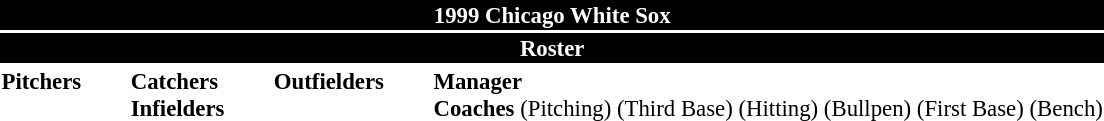<table class="toccolours" style="font-size: 95%;">
<tr>
<th colspan="10" style="background-color: black; color: #FFFFFF; text-align: center;">1999 Chicago White Sox</th>
</tr>
<tr>
<td colspan="10" style="background-color:black; color: white; text-align: center;"><strong>Roster</strong></td>
</tr>
<tr>
<td valign="top"><strong>Pitchers</strong><br>


















</td>
<td width="25px"></td>
<td valign="top"><strong>Catchers</strong><br>


<strong>Infielders</strong>







</td>
<td width="25px"></td>
<td valign="top"><strong>Outfielders</strong><br>






</td>
<td width="25px"></td>
<td valign="top"><strong>Manager</strong><br>
<strong>Coaches</strong>
 (Pitching)
 (Third Base)
 (Hitting)
 (Bullpen)
 (First Base)
 (Bench)
</td>
</tr>
</table>
